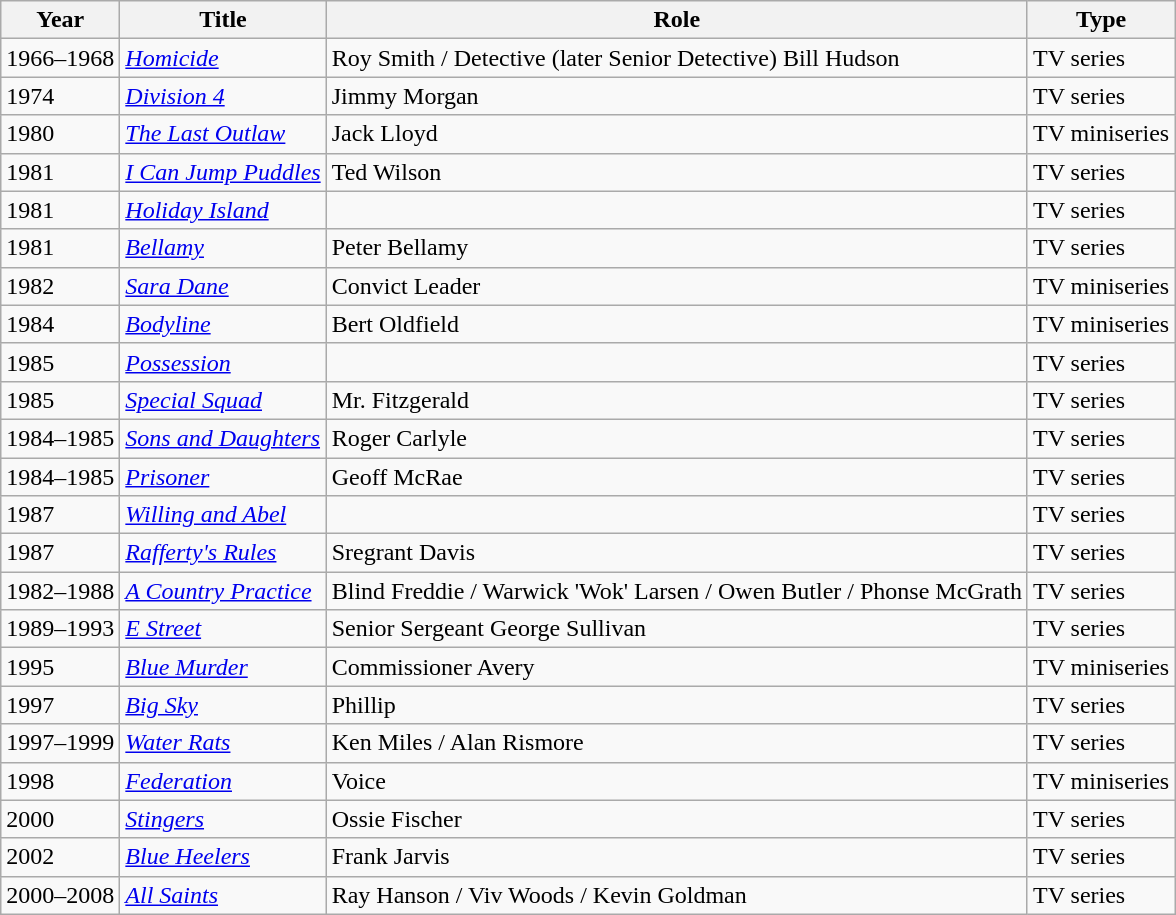<table class="wikitable">
<tr>
<th>Year</th>
<th>Title</th>
<th>Role</th>
<th>Type</th>
</tr>
<tr>
<td>1966–1968</td>
<td><em><a href='#'>Homicide</a></em></td>
<td>Roy Smith / Detective (later Senior Detective) Bill Hudson</td>
<td>TV series</td>
</tr>
<tr>
<td>1974</td>
<td><em><a href='#'>Division 4</a></em></td>
<td>Jimmy Morgan</td>
<td>TV series</td>
</tr>
<tr>
<td>1980</td>
<td><em><a href='#'>The Last Outlaw</a></em></td>
<td>Jack Lloyd</td>
<td>TV miniseries</td>
</tr>
<tr>
<td>1981</td>
<td><em><a href='#'>I Can Jump Puddles</a></em></td>
<td>Ted Wilson</td>
<td>TV series</td>
</tr>
<tr>
<td>1981</td>
<td><em><a href='#'>Holiday Island</a></em></td>
<td></td>
<td>TV series</td>
</tr>
<tr>
<td>1981</td>
<td><em><a href='#'>Bellamy</a></em></td>
<td>Peter Bellamy</td>
<td>TV series</td>
</tr>
<tr>
<td>1982</td>
<td><em><a href='#'>Sara Dane</a></em></td>
<td>Convict Leader</td>
<td>TV miniseries</td>
</tr>
<tr>
<td>1984</td>
<td><em><a href='#'>Bodyline</a></em></td>
<td>Bert Oldfield</td>
<td>TV miniseries</td>
</tr>
<tr>
<td>1985</td>
<td><em><a href='#'>Possession</a></em></td>
<td></td>
<td>TV series</td>
</tr>
<tr>
<td>1985</td>
<td><em><a href='#'>Special Squad</a></em></td>
<td>Mr. Fitzgerald</td>
<td>TV series</td>
</tr>
<tr>
<td>1984–1985</td>
<td><em><a href='#'>Sons and Daughters</a></em></td>
<td>Roger Carlyle</td>
<td>TV series</td>
</tr>
<tr>
<td>1984–1985</td>
<td><em><a href='#'>Prisoner</a></em></td>
<td>Geoff McRae</td>
<td>TV series</td>
</tr>
<tr>
<td>1987</td>
<td><em><a href='#'>Willing and Abel</a></em></td>
<td></td>
<td>TV series</td>
</tr>
<tr>
<td>1987</td>
<td><em><a href='#'>Rafferty's Rules</a></em></td>
<td>Sregrant Davis</td>
<td>TV series</td>
</tr>
<tr>
<td>1982–1988</td>
<td><em><a href='#'>A Country Practice</a></em></td>
<td>Blind Freddie / Warwick 'Wok' Larsen / Owen Butler / Phonse McGrath</td>
<td>TV series</td>
</tr>
<tr>
<td>1989–1993</td>
<td><em><a href='#'>E Street</a></em></td>
<td>Senior Sergeant George Sullivan</td>
<td>TV series</td>
</tr>
<tr>
<td>1995</td>
<td><em><a href='#'>Blue Murder</a></em></td>
<td>Commissioner Avery</td>
<td>TV miniseries</td>
</tr>
<tr>
<td>1997</td>
<td><em><a href='#'>Big Sky</a></em></td>
<td>Phillip</td>
<td>TV series</td>
</tr>
<tr>
<td>1997–1999</td>
<td><em><a href='#'>Water Rats</a></em></td>
<td>Ken Miles / Alan Rismore</td>
<td>TV series</td>
</tr>
<tr>
<td>1998</td>
<td><em><a href='#'>Federation</a></em></td>
<td>Voice</td>
<td>TV miniseries</td>
</tr>
<tr>
<td>2000</td>
<td><em><a href='#'>Stingers</a></em></td>
<td>Ossie Fischer</td>
<td>TV series</td>
</tr>
<tr>
<td>2002</td>
<td><em><a href='#'>Blue Heelers</a></em></td>
<td>Frank Jarvis</td>
<td>TV series</td>
</tr>
<tr>
<td>2000–2008</td>
<td><em><a href='#'>All Saints</a></em></td>
<td>Ray Hanson / Viv Woods / Kevin Goldman</td>
<td>TV series</td>
</tr>
</table>
